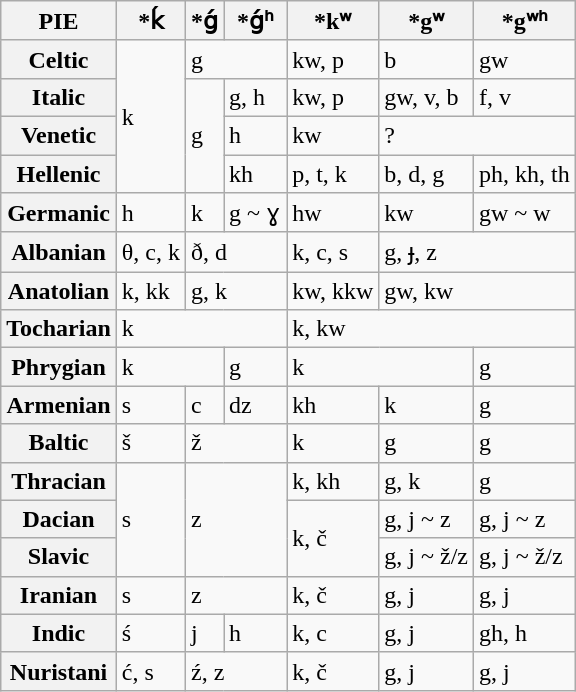<table class=wikitable>
<tr>
<th>PIE</th>
<th>*ḱ</th>
<th>*ǵ</th>
<th>*ǵʰ</th>
<th>*kʷ</th>
<th>*gʷ</th>
<th>*gʷʰ</th>
</tr>
<tr>
<th>Celtic</th>
<td rowspan="4">k</td>
<td colspan="2">g</td>
<td>kw, p</td>
<td>b</td>
<td>gw</td>
</tr>
<tr>
<th>Italic</th>
<td rowspan="3">g</td>
<td>g, h</td>
<td>kw, p</td>
<td>gw, v, b</td>
<td>f, v</td>
</tr>
<tr>
<th>Venetic</th>
<td>h</td>
<td>kw</td>
<td colspan="2">?</td>
</tr>
<tr>
<th>Hellenic</th>
<td>kh</td>
<td>p, t, k</td>
<td>b, d, g</td>
<td>ph, kh, th</td>
</tr>
<tr>
<th>Germanic</th>
<td>h</td>
<td>k</td>
<td>g ~ ɣ</td>
<td>hw</td>
<td>kw</td>
<td>gw ~ w</td>
</tr>
<tr>
<th>Albanian</th>
<td>θ, c, k</td>
<td colspan="2">ð, d</td>
<td>k, c, s</td>
<td colspan="2">g, ɟ, z</td>
</tr>
<tr>
<th>Anatolian</th>
<td>k, kk</td>
<td colspan="2">g, k</td>
<td>kw, kkw</td>
<td colspan="2">gw, kw</td>
</tr>
<tr>
<th>Tocharian</th>
<td colspan="3">k</td>
<td colspan="3">k, kw</td>
</tr>
<tr>
<th>Phrygian</th>
<td colspan="2">k</td>
<td>g</td>
<td colspan="2">k</td>
<td>g</td>
</tr>
<tr>
<th>Armenian</th>
<td>s</td>
<td>c</td>
<td>dz</td>
<td>kh</td>
<td>k</td>
<td>g</td>
</tr>
<tr>
<th>Baltic</th>
<td colspan="1">š</td>
<td colspan="2">ž</td>
<td>k</td>
<td>g</td>
<td>g</td>
</tr>
<tr>
<th>Thracian</th>
<td rowspan="3">s</td>
<td colspan="2" rowspan="3">z</td>
<td>k, kh</td>
<td>g, k</td>
<td>g</td>
</tr>
<tr>
<th>Dacian</th>
<td rowspan="2">k, č</td>
<td>g, j ~ z</td>
<td>g, j ~ z</td>
</tr>
<tr>
<th>Slavic</th>
<td>g, j ~ ž/z</td>
<td>g, j ~ ž/z</td>
</tr>
<tr>
<th>Iranian</th>
<td>s</td>
<td colspan="2">z</td>
<td>k, č</td>
<td>g, j</td>
<td>g, j</td>
</tr>
<tr>
<th>Indic</th>
<td>ś</td>
<td>j</td>
<td>h</td>
<td>k, c</td>
<td>g, j</td>
<td>gh, h</td>
</tr>
<tr>
<th>Nuristani</th>
<td>ć, s</td>
<td colspan="2">ź, z</td>
<td>k, č</td>
<td>g, j</td>
<td>g, j</td>
</tr>
</table>
